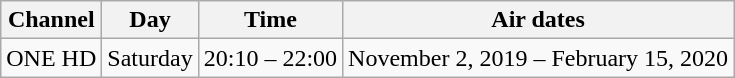<table class="wikitable">
<tr>
<th>Channel</th>
<th>Day</th>
<th>Time</th>
<th>Air dates</th>
</tr>
<tr>
<td rowspan = "2" align = "center">ONE HD</td>
<td rowspan = "1" align = "center">Saturday</td>
<td>20:10 – 22:00</td>
<td>November 2, 2019 – February 15, 2020</td>
</tr>
</table>
